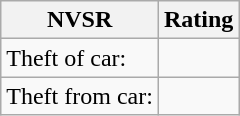<table class="wikitable">
<tr>
<th>NVSR</th>
<th>Rating</th>
</tr>
<tr>
<td>Theft of car:</td>
<td></td>
</tr>
<tr>
<td>Theft from car:</td>
<td></td>
</tr>
</table>
